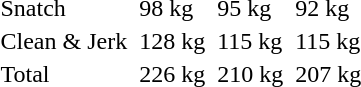<table>
<tr>
<td>Snatch</td>
<td></td>
<td>98 kg</td>
<td></td>
<td>95 kg</td>
<td></td>
<td>92 kg</td>
</tr>
<tr>
<td>Clean & Jerk</td>
<td></td>
<td>128 kg</td>
<td></td>
<td>115 kg</td>
<td></td>
<td>115 kg</td>
</tr>
<tr>
<td>Total</td>
<td></td>
<td>226 kg</td>
<td></td>
<td>210 kg</td>
<td></td>
<td>207 kg</td>
</tr>
</table>
